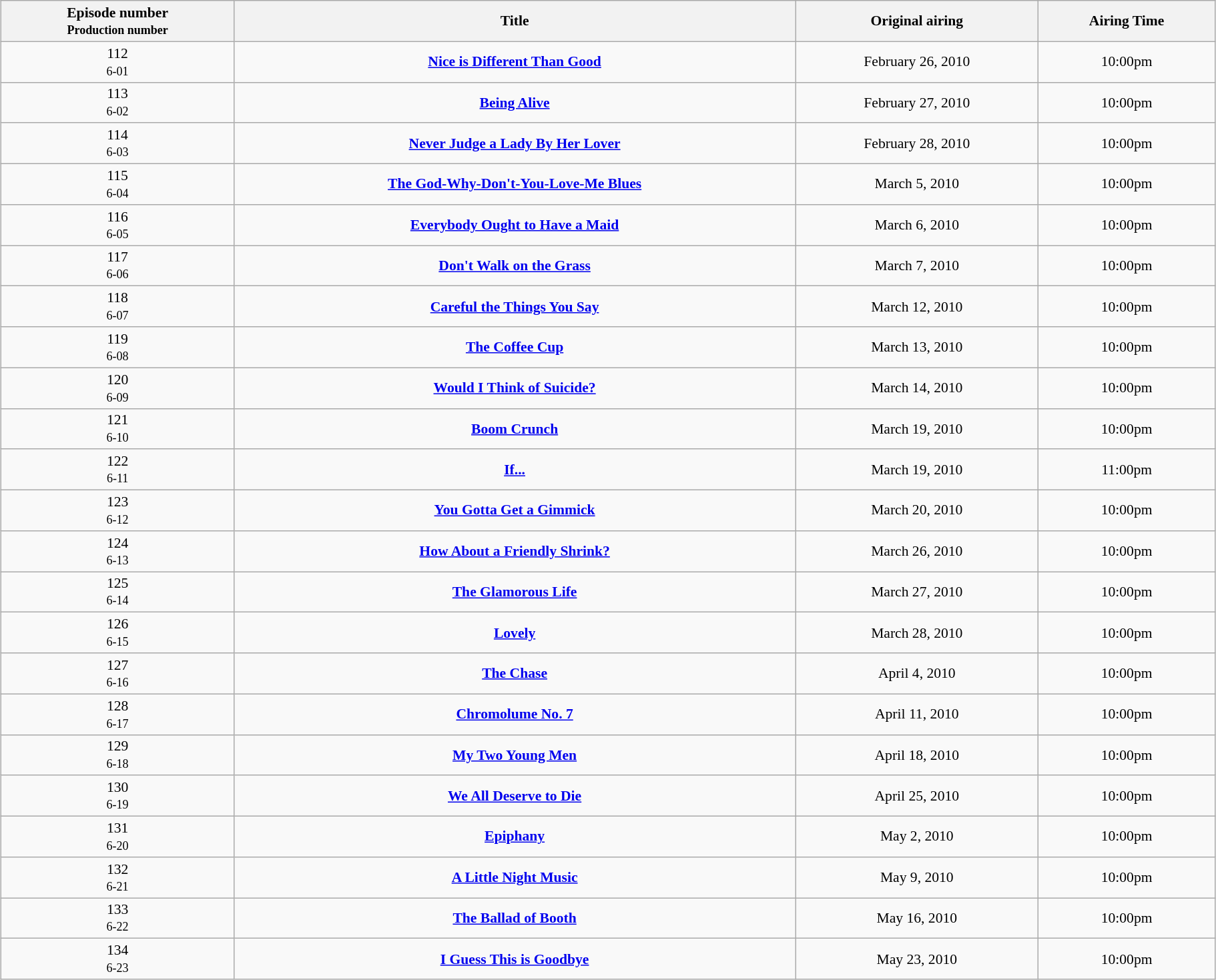<table class="wikitable" style="font-size:90%; text-align:center; width: 96%; margin-left: auto; margin-right: auto;">
<tr>
<th>Episode number<br><small>Production number</small></th>
<th>Title</th>
<th>Original airing</th>
<th>Airing Time</th>
</tr>
<tr>
<td>112<br><small>6-01</small></td>
<td><strong><a href='#'>Nice is Different Than Good</a></strong></td>
<td>February 26, 2010</td>
<td>10:00pm</td>
</tr>
<tr>
<td>113<br><small>6-02</small></td>
<td><strong><a href='#'>Being Alive</a></strong></td>
<td>February 27, 2010</td>
<td>10:00pm</td>
</tr>
<tr>
<td>114<br><small>6-03</small></td>
<td><strong><a href='#'>Never Judge a Lady By Her Lover</a></strong></td>
<td>February 28, 2010</td>
<td>10:00pm</td>
</tr>
<tr>
<td>115<br><small>6-04</small></td>
<td><strong><a href='#'>The God-Why-Don't-You-Love-Me Blues</a></strong></td>
<td>March 5, 2010</td>
<td>10:00pm</td>
</tr>
<tr>
<td>116<br><small>6-05</small></td>
<td><strong><a href='#'>Everybody Ought to Have a Maid</a></strong></td>
<td>March 6, 2010</td>
<td>10:00pm</td>
</tr>
<tr>
<td>117<br><small>6-06</small></td>
<td><strong><a href='#'>Don't Walk on the Grass</a></strong></td>
<td>March 7, 2010</td>
<td>10:00pm</td>
</tr>
<tr>
<td>118<br><small>6-07</small></td>
<td><strong><a href='#'>Careful the Things You Say</a></strong></td>
<td>March 12, 2010</td>
<td>10:00pm</td>
</tr>
<tr>
<td>119<br><small>6-08</small></td>
<td><strong><a href='#'>The Coffee Cup</a></strong></td>
<td>March 13, 2010</td>
<td>10:00pm</td>
</tr>
<tr>
<td>120<br><small>6-09</small></td>
<td><strong><a href='#'>Would I Think of Suicide?</a></strong></td>
<td>March 14, 2010</td>
<td>10:00pm</td>
</tr>
<tr>
<td>121<br><small>6-10</small></td>
<td><strong><a href='#'>Boom Crunch</a></strong></td>
<td>March 19, 2010</td>
<td>10:00pm</td>
</tr>
<tr>
<td>122<br><small>6-11</small></td>
<td><strong><a href='#'>If...</a></strong></td>
<td>March 19, 2010</td>
<td>11:00pm</td>
</tr>
<tr>
<td>123<br><small>6-12</small></td>
<td><strong><a href='#'>You Gotta Get a Gimmick</a></strong></td>
<td>March 20, 2010</td>
<td>10:00pm</td>
</tr>
<tr>
<td>124<br><small>6-13</small></td>
<td><strong><a href='#'>How About a Friendly Shrink?</a></strong></td>
<td>March 26, 2010</td>
<td>10:00pm</td>
</tr>
<tr>
<td>125<br><small>6-14</small></td>
<td><strong><a href='#'>The Glamorous Life</a></strong></td>
<td>March 27, 2010</td>
<td>10:00pm</td>
</tr>
<tr>
<td>126<br><small>6-15</small></td>
<td><strong><a href='#'>Lovely</a></strong></td>
<td>March 28, 2010</td>
<td>10:00pm</td>
</tr>
<tr>
<td>127<br><small>6-16</small></td>
<td><strong><a href='#'>The Chase</a></strong></td>
<td>April 4, 2010</td>
<td>10:00pm</td>
</tr>
<tr>
<td>128<br><small>6-17</small></td>
<td><strong><a href='#'>Chromolume No. 7</a></strong></td>
<td>April 11, 2010</td>
<td>10:00pm</td>
</tr>
<tr>
<td>129<br><small>6-18</small></td>
<td><strong><a href='#'>My Two Young Men</a></strong></td>
<td>April 18, 2010</td>
<td>10:00pm</td>
</tr>
<tr>
<td>130<br><small>6-19</small></td>
<td><strong><a href='#'>We All Deserve to Die</a></strong></td>
<td>April 25, 2010</td>
<td>10:00pm</td>
</tr>
<tr>
<td>131<br><small>6-20</small></td>
<td><strong><a href='#'>Epiphany</a></strong></td>
<td>May 2, 2010</td>
<td>10:00pm</td>
</tr>
<tr>
<td>132<br><small>6-21</small></td>
<td><strong><a href='#'>A Little Night Music</a></strong></td>
<td>May 9, 2010</td>
<td>10:00pm</td>
</tr>
<tr>
<td>133<br><small>6-22</small></td>
<td><strong><a href='#'>The Ballad of Booth</a></strong></td>
<td>May 16, 2010</td>
<td>10:00pm</td>
</tr>
<tr>
<td>134<br><small>6-23</small></td>
<td><strong><a href='#'>I Guess This is Goodbye</a></strong></td>
<td>May 23, 2010</td>
<td>10:00pm</td>
</tr>
</table>
